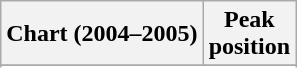<table class="wikitable plainrowheaders sortable" style="text-align:center">
<tr>
<th scope="col">Chart (2004–2005)</th>
<th scope="col">Peak<br>position</th>
</tr>
<tr>
</tr>
<tr>
</tr>
<tr>
</tr>
<tr>
</tr>
<tr>
</tr>
</table>
